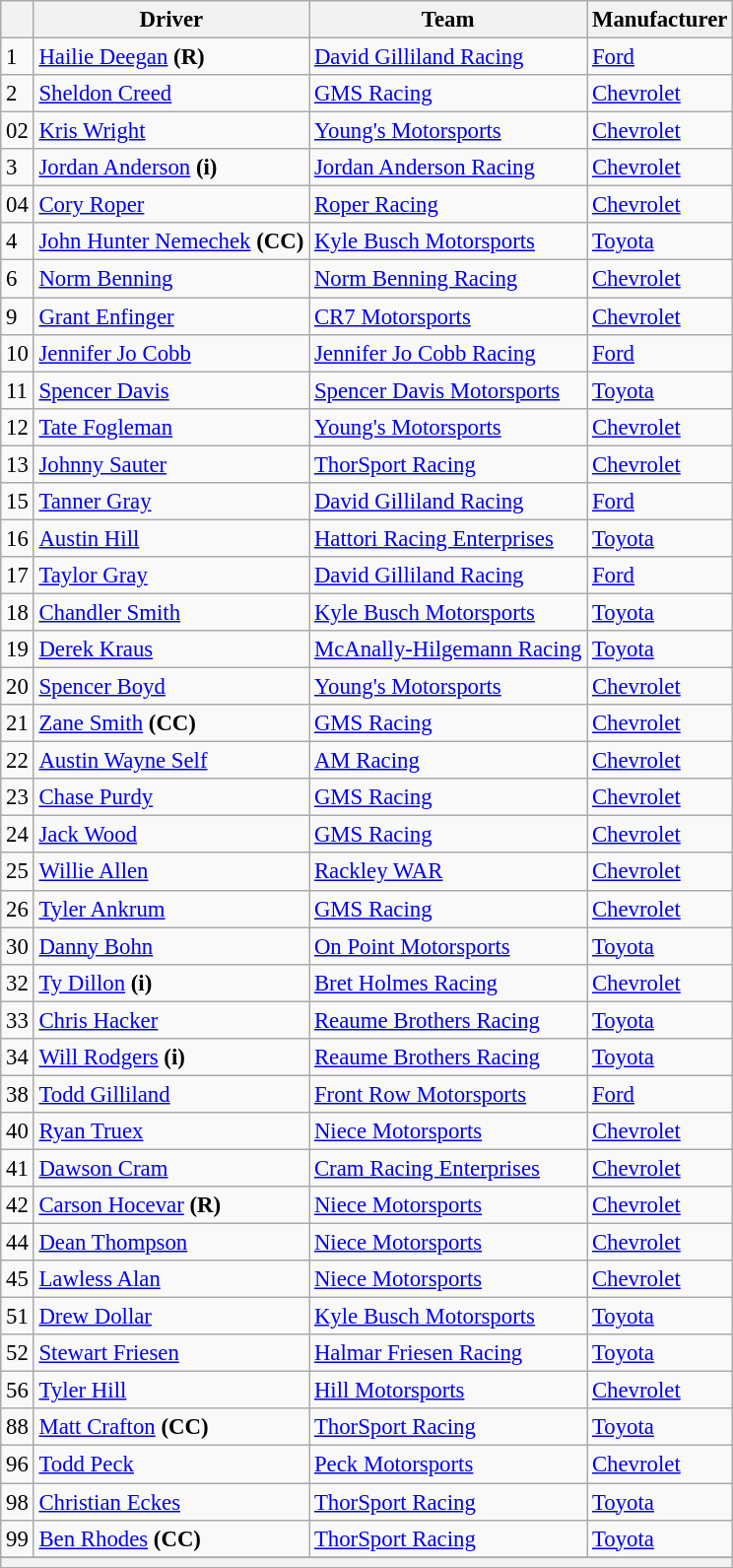<table class="wikitable" style="font-size:95%">
<tr>
<th></th>
<th>Driver</th>
<th>Team</th>
<th>Manufacturer</th>
</tr>
<tr>
<td>1</td>
<td><a href='#'>Hailie Deegan</a> <strong>(R)</strong></td>
<td><a href='#'>David Gilliland Racing</a></td>
<td><a href='#'>Ford</a></td>
</tr>
<tr>
<td>2</td>
<td><a href='#'>Sheldon Creed</a></td>
<td><a href='#'>GMS Racing</a></td>
<td><a href='#'>Chevrolet</a></td>
</tr>
<tr>
<td>02</td>
<td><a href='#'>Kris Wright</a></td>
<td><a href='#'>Young's Motorsports</a></td>
<td><a href='#'>Chevrolet</a></td>
</tr>
<tr>
<td>3</td>
<td><a href='#'>Jordan Anderson</a> <strong>(i)</strong></td>
<td><a href='#'>Jordan Anderson Racing</a></td>
<td><a href='#'>Chevrolet</a></td>
</tr>
<tr>
<td>04</td>
<td><a href='#'>Cory Roper</a></td>
<td><a href='#'>Roper Racing</a></td>
<td><a href='#'>Chevrolet</a></td>
</tr>
<tr>
<td>4</td>
<td><a href='#'>John Hunter Nemechek</a> <strong>(CC)</strong></td>
<td><a href='#'>Kyle Busch Motorsports</a></td>
<td><a href='#'>Toyota</a></td>
</tr>
<tr>
<td>6</td>
<td><a href='#'>Norm Benning</a></td>
<td><a href='#'>Norm Benning Racing</a></td>
<td><a href='#'>Chevrolet</a></td>
</tr>
<tr>
<td>9</td>
<td><a href='#'>Grant Enfinger</a></td>
<td><a href='#'>CR7 Motorsports</a></td>
<td><a href='#'>Chevrolet</a></td>
</tr>
<tr>
<td>10</td>
<td><a href='#'>Jennifer Jo Cobb</a></td>
<td><a href='#'>Jennifer Jo Cobb Racing</a></td>
<td><a href='#'>Ford</a></td>
</tr>
<tr>
<td>11</td>
<td><a href='#'>Spencer Davis</a></td>
<td><a href='#'>Spencer Davis Motorsports</a></td>
<td><a href='#'>Toyota</a></td>
</tr>
<tr>
<td>12</td>
<td><a href='#'>Tate Fogleman</a></td>
<td><a href='#'>Young's Motorsports</a></td>
<td><a href='#'>Chevrolet</a></td>
</tr>
<tr>
<td>13</td>
<td><a href='#'>Johnny Sauter</a></td>
<td><a href='#'>ThorSport Racing</a></td>
<td><a href='#'>Chevrolet</a></td>
</tr>
<tr>
<td>15</td>
<td><a href='#'>Tanner Gray</a></td>
<td><a href='#'>David Gilliland Racing</a></td>
<td><a href='#'>Ford</a></td>
</tr>
<tr>
<td>16</td>
<td><a href='#'>Austin Hill</a></td>
<td><a href='#'>Hattori Racing Enterprises</a></td>
<td><a href='#'>Toyota</a></td>
</tr>
<tr>
<td>17</td>
<td><a href='#'>Taylor Gray</a></td>
<td><a href='#'>David Gilliland Racing</a></td>
<td><a href='#'>Ford</a></td>
</tr>
<tr>
<td>18</td>
<td><a href='#'>Chandler Smith</a></td>
<td><a href='#'>Kyle Busch Motorsports</a></td>
<td><a href='#'>Toyota</a></td>
</tr>
<tr>
<td>19</td>
<td><a href='#'>Derek Kraus</a></td>
<td><a href='#'>McAnally-Hilgemann Racing</a></td>
<td><a href='#'>Toyota</a></td>
</tr>
<tr>
<td>20</td>
<td><a href='#'>Spencer Boyd</a></td>
<td><a href='#'>Young's Motorsports</a></td>
<td><a href='#'>Chevrolet</a></td>
</tr>
<tr>
<td>21</td>
<td><a href='#'>Zane Smith</a> <strong>(CC)</strong></td>
<td><a href='#'>GMS Racing</a></td>
<td><a href='#'>Chevrolet</a></td>
</tr>
<tr>
<td>22</td>
<td><a href='#'>Austin Wayne Self</a></td>
<td><a href='#'>AM Racing</a></td>
<td><a href='#'>Chevrolet</a></td>
</tr>
<tr>
<td>23</td>
<td><a href='#'>Chase Purdy</a></td>
<td><a href='#'>GMS Racing</a></td>
<td><a href='#'>Chevrolet</a></td>
</tr>
<tr>
<td>24</td>
<td><a href='#'>Jack Wood</a></td>
<td><a href='#'>GMS Racing</a></td>
<td><a href='#'>Chevrolet</a></td>
</tr>
<tr>
<td>25</td>
<td><a href='#'>Willie Allen</a></td>
<td><a href='#'>Rackley WAR</a></td>
<td><a href='#'>Chevrolet</a></td>
</tr>
<tr>
<td>26</td>
<td><a href='#'>Tyler Ankrum</a></td>
<td><a href='#'>GMS Racing</a></td>
<td><a href='#'>Chevrolet</a></td>
</tr>
<tr>
<td>30</td>
<td><a href='#'>Danny Bohn</a></td>
<td><a href='#'>On Point Motorsports</a></td>
<td><a href='#'>Toyota</a></td>
</tr>
<tr>
<td>32</td>
<td><a href='#'>Ty Dillon</a> <strong>(i)</strong></td>
<td><a href='#'>Bret Holmes Racing</a></td>
<td><a href='#'>Chevrolet</a></td>
</tr>
<tr>
<td>33</td>
<td><a href='#'>Chris Hacker</a></td>
<td><a href='#'>Reaume Brothers Racing</a></td>
<td><a href='#'>Toyota</a></td>
</tr>
<tr>
<td>34</td>
<td><a href='#'>Will Rodgers</a> <strong>(i)</strong></td>
<td><a href='#'>Reaume Brothers Racing</a></td>
<td><a href='#'>Toyota</a></td>
</tr>
<tr>
<td>38</td>
<td><a href='#'>Todd Gilliland</a></td>
<td><a href='#'>Front Row Motorsports</a></td>
<td><a href='#'>Ford</a></td>
</tr>
<tr>
<td>40</td>
<td><a href='#'>Ryan Truex</a></td>
<td><a href='#'>Niece Motorsports</a></td>
<td><a href='#'>Chevrolet</a></td>
</tr>
<tr>
<td>41</td>
<td><a href='#'>Dawson Cram</a></td>
<td><a href='#'>Cram Racing Enterprises</a></td>
<td><a href='#'>Chevrolet</a></td>
</tr>
<tr>
<td>42</td>
<td><a href='#'>Carson Hocevar</a> <strong>(R)</strong></td>
<td><a href='#'>Niece Motorsports</a></td>
<td><a href='#'>Chevrolet</a></td>
</tr>
<tr>
<td>44</td>
<td><a href='#'>Dean Thompson</a></td>
<td><a href='#'>Niece Motorsports</a></td>
<td><a href='#'>Chevrolet</a></td>
</tr>
<tr>
<td>45</td>
<td><a href='#'>Lawless Alan</a></td>
<td><a href='#'>Niece Motorsports</a></td>
<td><a href='#'>Chevrolet</a></td>
</tr>
<tr>
<td>51</td>
<td><a href='#'>Drew Dollar</a></td>
<td><a href='#'>Kyle Busch Motorsports</a></td>
<td><a href='#'>Toyota</a></td>
</tr>
<tr>
<td>52</td>
<td><a href='#'>Stewart Friesen</a></td>
<td><a href='#'>Halmar Friesen Racing</a></td>
<td><a href='#'>Toyota</a></td>
</tr>
<tr>
<td>56</td>
<td><a href='#'>Tyler Hill</a></td>
<td><a href='#'>Hill Motorsports</a></td>
<td><a href='#'>Chevrolet</a></td>
</tr>
<tr>
<td>88</td>
<td><a href='#'>Matt Crafton</a> <strong>(CC)</strong></td>
<td><a href='#'>ThorSport Racing</a></td>
<td><a href='#'>Toyota</a></td>
</tr>
<tr>
<td>96</td>
<td><a href='#'>Todd Peck</a></td>
<td><a href='#'>Peck Motorsports</a></td>
<td><a href='#'>Chevrolet</a></td>
</tr>
<tr>
<td>98</td>
<td><a href='#'>Christian Eckes</a></td>
<td><a href='#'>ThorSport Racing</a></td>
<td><a href='#'>Toyota</a></td>
</tr>
<tr>
<td>99</td>
<td><a href='#'>Ben Rhodes</a> <strong>(CC)</strong></td>
<td><a href='#'>ThorSport Racing</a></td>
<td><a href='#'>Toyota</a></td>
</tr>
<tr>
</tr>
<tr>
<th colspan="7"></th>
</tr>
</table>
